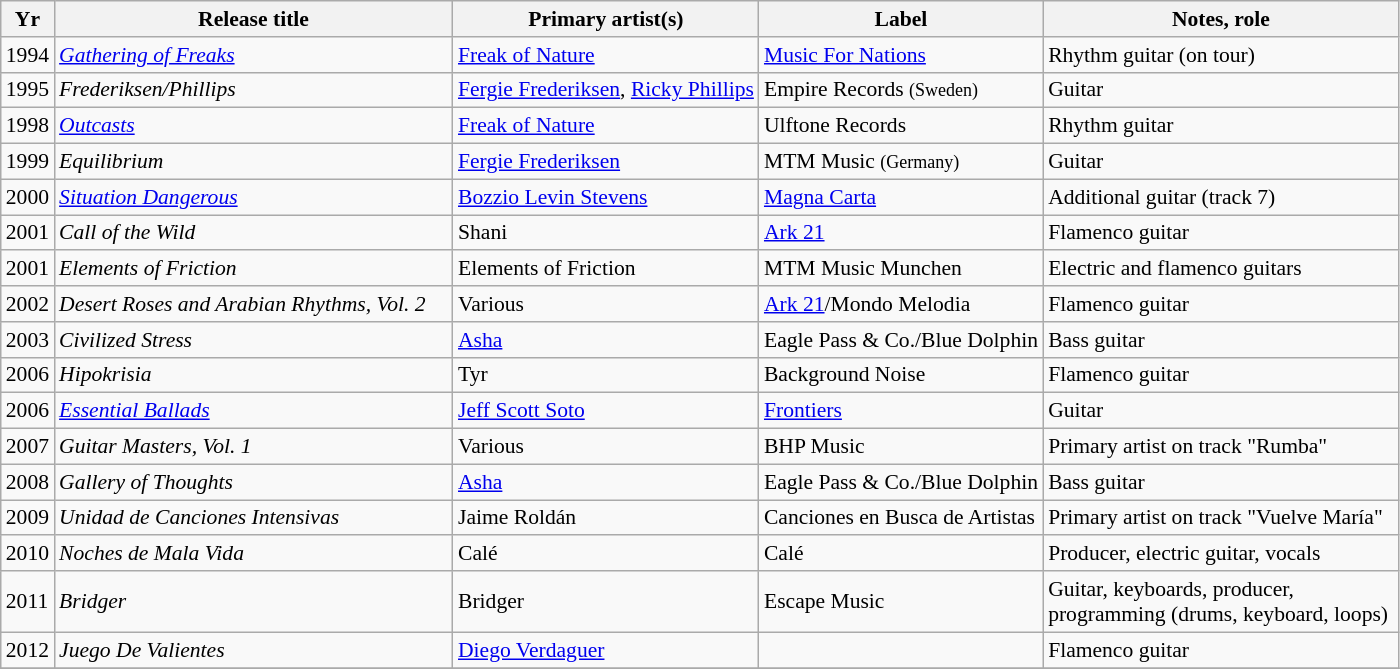<table class="wikitable sortable" style="text-align:left;font-size:90%;">
<tr>
<th>Yr</th>
<th style="width:18em;">Release title</th>
<th>Primary artist(s)</th>
<th>Label</th>
<th style="width:16em;">Notes, role</th>
</tr>
<tr>
<td>1994</td>
<td><em><a href='#'>Gathering of Freaks</a></em></td>
<td><a href='#'>Freak of Nature</a></td>
<td><a href='#'>Music For Nations</a></td>
<td>Rhythm guitar (on tour)</td>
</tr>
<tr>
<td>1995</td>
<td><em>Frederiksen/Phillips </em></td>
<td><a href='#'>Fergie Frederiksen</a>, <a href='#'>Ricky Phillips</a></td>
<td>Empire Records <small>(Sweden)</small></td>
<td>Guitar</td>
</tr>
<tr>
<td>1998</td>
<td><em><a href='#'>Outcasts</a></em></td>
<td><a href='#'>Freak of Nature</a></td>
<td>Ulftone Records</td>
<td>Rhythm guitar</td>
</tr>
<tr>
<td>1999</td>
<td><em>Equilibrium </em></td>
<td><a href='#'>Fergie Frederiksen</a></td>
<td>MTM Music <small>(Germany)</small></td>
<td>Guitar</td>
</tr>
<tr>
<td>2000</td>
<td><em> <a href='#'>Situation Dangerous</a></em></td>
<td><a href='#'>Bozzio Levin Stevens</a></td>
<td><a href='#'>Magna Carta</a></td>
<td>Additional guitar (track 7)</td>
</tr>
<tr>
<td>2001</td>
<td><em>Call of the Wild  </em></td>
<td>Shani</td>
<td><a href='#'>Ark 21</a></td>
<td>Flamenco guitar</td>
</tr>
<tr>
<td>2001</td>
<td><em>Elements of Friction </em></td>
<td>Elements of Friction</td>
<td>MTM Music Munchen</td>
<td>Electric and flamenco guitars</td>
</tr>
<tr>
<td>2002</td>
<td><em> Desert Roses and Arabian Rhythms, Vol. 2 </em></td>
<td>Various</td>
<td><a href='#'>Ark 21</a>/Mondo Melodia</td>
<td>Flamenco guitar</td>
</tr>
<tr>
<td>2003</td>
<td><em> Civilized Stress</em></td>
<td><a href='#'>Asha</a></td>
<td>Eagle Pass & Co./Blue Dolphin</td>
<td>Bass guitar</td>
</tr>
<tr>
<td>2006</td>
<td><em> Hipokrisia </em></td>
<td>Tyr</td>
<td>Background Noise</td>
<td>Flamenco guitar</td>
</tr>
<tr>
<td>2006</td>
<td><em><a href='#'>Essential Ballads</a></em></td>
<td><a href='#'>Jeff Scott Soto</a></td>
<td><a href='#'>Frontiers</a></td>
<td>Guitar</td>
</tr>
<tr>
<td>2007</td>
<td><em>Guitar Masters, Vol. 1 </em></td>
<td>Various</td>
<td>BHP Music</td>
<td>Primary artist on track "Rumba"</td>
</tr>
<tr>
<td>2008</td>
<td><em> Gallery of Thoughts</em></td>
<td><a href='#'>Asha</a></td>
<td>Eagle Pass & Co./Blue Dolphin</td>
<td>Bass guitar</td>
</tr>
<tr>
<td>2009</td>
<td><em>  Unidad de Canciones Intensivas</em></td>
<td>Jaime Roldán</td>
<td>Canciones en Busca de Artistas</td>
<td>Primary artist on track "Vuelve María"</td>
</tr>
<tr>
<td>2010</td>
<td><em>Noches de Mala Vida</em></td>
<td>Calé</td>
<td>Calé</td>
<td>Producer, electric guitar, vocals</td>
</tr>
<tr>
<td>2011</td>
<td><em>Bridger </em></td>
<td>Bridger</td>
<td>Escape Music</td>
<td>Guitar, keyboards, producer, programming (drums, keyboard, loops)</td>
</tr>
<tr>
<td>2012</td>
<td><em>Juego De Valientes</em></td>
<td><a href='#'>Diego Verdaguer</a></td>
<td></td>
<td>Flamenco guitar</td>
</tr>
<tr>
</tr>
</table>
